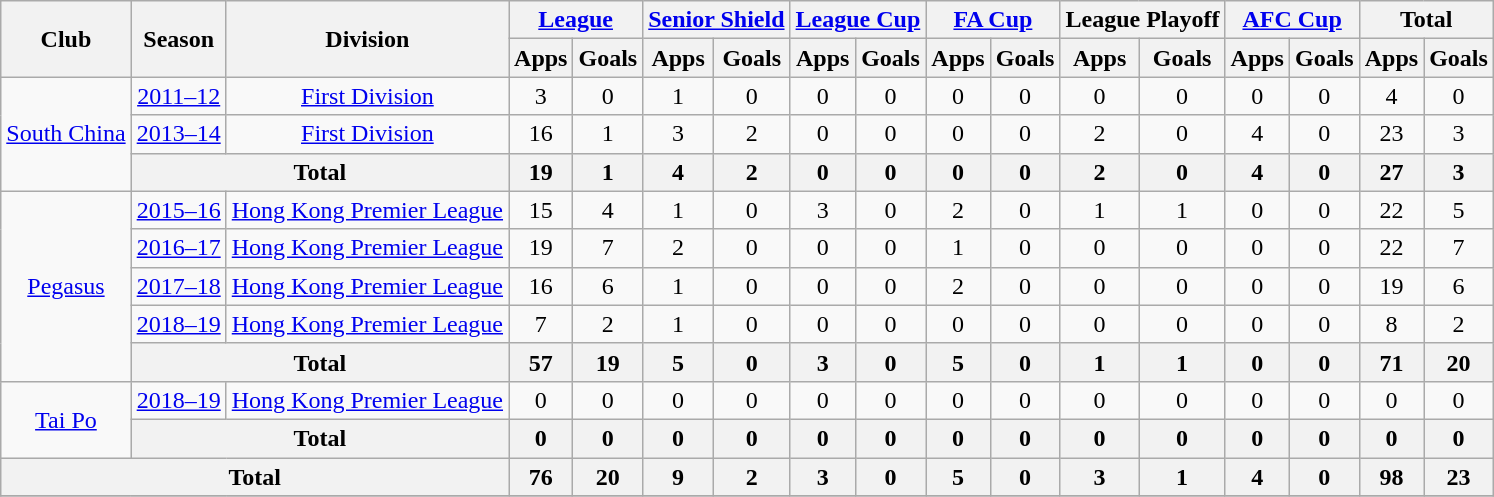<table class="wikitable" style="text-align: center;">
<tr>
<th rowspan="2">Club</th>
<th rowspan="2">Season</th>
<th rowspan="2">Division</th>
<th colspan="2"><a href='#'>League</a></th>
<th colspan="2"><a href='#'>Senior Shield</a></th>
<th colspan="2"><a href='#'>League Cup</a></th>
<th colspan="2"><a href='#'>FA Cup</a></th>
<th colspan="2">League Playoff</th>
<th colspan="2"><a href='#'>AFC Cup</a></th>
<th colspan="2">Total</th>
</tr>
<tr>
<th>Apps</th>
<th>Goals</th>
<th>Apps</th>
<th>Goals</th>
<th>Apps</th>
<th>Goals</th>
<th>Apps</th>
<th>Goals</th>
<th>Apps</th>
<th>Goals</th>
<th>Apps</th>
<th>Goals</th>
<th>Apps</th>
<th>Goals</th>
</tr>
<tr>
<td rowspan="3" valign="center"><a href='#'>South China</a></td>
<td><a href='#'>2011–12</a></td>
<td><a href='#'>First Division</a></td>
<td>3</td>
<td>0</td>
<td>1</td>
<td>0</td>
<td>0</td>
<td>0</td>
<td>0</td>
<td>0</td>
<td>0</td>
<td>0</td>
<td>0</td>
<td>0</td>
<td>4</td>
<td>0</td>
</tr>
<tr>
<td><a href='#'>2013–14</a></td>
<td><a href='#'>First Division</a></td>
<td>16</td>
<td>1</td>
<td>3</td>
<td>2</td>
<td>0</td>
<td>0</td>
<td>0</td>
<td>0</td>
<td>2</td>
<td>0</td>
<td>4</td>
<td>0</td>
<td>23</td>
<td>3</td>
</tr>
<tr>
<th colspan="2">Total</th>
<th>19</th>
<th>1</th>
<th>4</th>
<th>2</th>
<th>0</th>
<th>0</th>
<th>0</th>
<th>0</th>
<th>2</th>
<th>0</th>
<th>4</th>
<th>0</th>
<th>27</th>
<th>3</th>
</tr>
<tr>
<td rowspan="5" valign="center"><a href='#'>Pegasus</a></td>
<td><a href='#'>2015–16</a></td>
<td><a href='#'>Hong Kong Premier League</a></td>
<td>15</td>
<td>4</td>
<td>1</td>
<td>0</td>
<td>3</td>
<td>0</td>
<td>2</td>
<td>0</td>
<td>1</td>
<td>1</td>
<td>0</td>
<td>0</td>
<td>22</td>
<td>5</td>
</tr>
<tr>
<td><a href='#'>2016–17</a></td>
<td><a href='#'>Hong Kong Premier League</a></td>
<td>19</td>
<td>7</td>
<td>2</td>
<td>0</td>
<td>0</td>
<td>0</td>
<td>1</td>
<td>0</td>
<td>0</td>
<td>0</td>
<td>0</td>
<td>0</td>
<td>22</td>
<td>7</td>
</tr>
<tr>
<td><a href='#'>2017–18</a></td>
<td><a href='#'>Hong Kong Premier League</a></td>
<td>16</td>
<td>6</td>
<td>1</td>
<td>0</td>
<td>0</td>
<td>0</td>
<td>2</td>
<td>0</td>
<td>0</td>
<td>0</td>
<td>0</td>
<td>0</td>
<td>19</td>
<td>6</td>
</tr>
<tr>
<td><a href='#'>2018–19</a></td>
<td><a href='#'>Hong Kong Premier League</a></td>
<td>7</td>
<td>2</td>
<td>1</td>
<td>0</td>
<td>0</td>
<td>0</td>
<td>0</td>
<td>0</td>
<td>0</td>
<td>0</td>
<td>0</td>
<td>0</td>
<td>8</td>
<td>2</td>
</tr>
<tr>
<th colspan="2">Total</th>
<th>57</th>
<th>19</th>
<th>5</th>
<th>0</th>
<th>3</th>
<th>0</th>
<th>5</th>
<th>0</th>
<th>1</th>
<th>1</th>
<th>0</th>
<th>0</th>
<th>71</th>
<th>20</th>
</tr>
<tr>
<td rowspan="2" valign="center"><a href='#'>Tai Po</a></td>
<td><a href='#'>2018–19</a></td>
<td><a href='#'>Hong Kong Premier League</a></td>
<td>0</td>
<td>0</td>
<td>0</td>
<td>0</td>
<td>0</td>
<td>0</td>
<td>0</td>
<td>0</td>
<td>0</td>
<td>0</td>
<td>0</td>
<td>0</td>
<td>0</td>
<td>0</td>
</tr>
<tr>
<th colspan="2">Total</th>
<th>0</th>
<th>0</th>
<th>0</th>
<th>0</th>
<th>0</th>
<th>0</th>
<th>0</th>
<th>0</th>
<th>0</th>
<th>0</th>
<th>0</th>
<th>0</th>
<th>0</th>
<th>0</th>
</tr>
<tr>
<th colspan="3">Total</th>
<th>76</th>
<th>20</th>
<th>9</th>
<th>2</th>
<th>3</th>
<th>0</th>
<th>5</th>
<th>0</th>
<th>3</th>
<th>1</th>
<th>4</th>
<th>0</th>
<th>98</th>
<th>23</th>
</tr>
<tr>
</tr>
</table>
